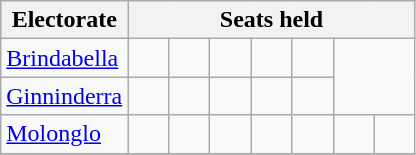<table class="wikitable">
<tr>
<th>Electorate</th>
<th colspan=7>Seats held</th>
</tr>
<tr>
<td><a href='#'>Brindabella</a></td>
<td width=20 > </td>
<td width=20 > </td>
<td width=20 > </td>
<td width=20 > </td>
<td width=20 > </td>
<td colspan = "2" rowspan = "2"></td>
</tr>
<tr>
<td><a href='#'>Ginninderra</a></td>
<td width=20 > </td>
<td width=20 > </td>
<td width=20 > </td>
<td width=20 > </td>
<td width=20 > </td>
</tr>
<tr>
<td><a href='#'>Molonglo</a></td>
<td width=20 > </td>
<td width=20 > </td>
<td width=20 > </td>
<td width=20 > </td>
<td width=20 > </td>
<td width=20 > </td>
<td width=20 > </td>
</tr>
<tr>
</tr>
</table>
